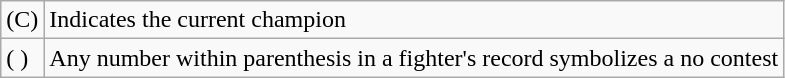<table class="wikitable">
<tr>
<td>(C)</td>
<td>Indicates the current champion</td>
</tr>
<tr>
<td>(  )</td>
<td>Any number within parenthesis in a fighter's record symbolizes a no contest</td>
</tr>
</table>
